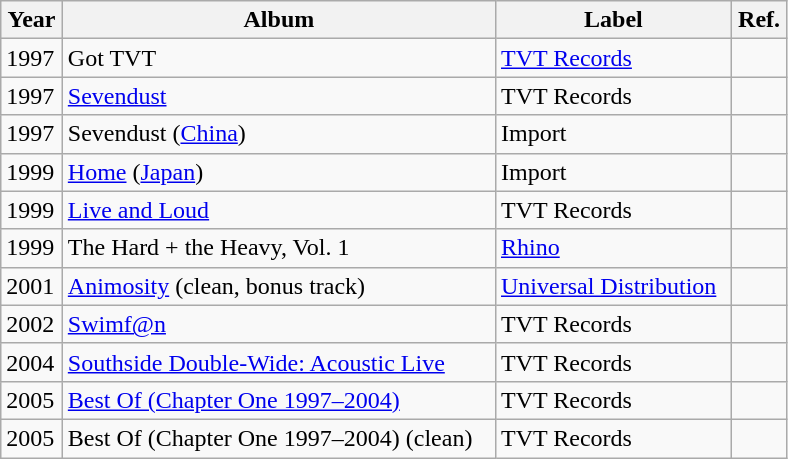<table class="wikitable" width="525">
<tr>
<th>Year</th>
<th>Album</th>
<th>Label</th>
<th>Ref.</th>
</tr>
<tr>
<td>1997</td>
<td>Got TVT</td>
<td><a href='#'>TVT Records</a></td>
<td></td>
</tr>
<tr>
<td>1997</td>
<td><a href='#'>Sevendust</a></td>
<td>TVT Records</td>
<td></td>
</tr>
<tr>
<td>1997</td>
<td>Sevendust (<a href='#'>China</a>)</td>
<td>Import</td>
<td></td>
</tr>
<tr>
<td>1999</td>
<td><a href='#'>Home</a> (<a href='#'>Japan</a>)</td>
<td>Import</td>
<td></td>
</tr>
<tr>
<td>1999</td>
<td><a href='#'>Live and Loud</a></td>
<td>TVT Records</td>
<td></td>
</tr>
<tr>
<td>1999</td>
<td>The Hard + the Heavy, Vol. 1</td>
<td><a href='#'>Rhino</a></td>
<td></td>
</tr>
<tr>
<td>2001</td>
<td><a href='#'>Animosity</a> (clean, bonus track)</td>
<td><a href='#'>Universal Distribution</a></td>
<td></td>
</tr>
<tr>
<td>2002</td>
<td><a href='#'>Swimf@n</a></td>
<td>TVT Records</td>
<td></td>
</tr>
<tr>
<td>2004</td>
<td><a href='#'>Southside Double-Wide: Acoustic Live</a></td>
<td>TVT Records</td>
<td></td>
</tr>
<tr>
<td>2005</td>
<td><a href='#'>Best Of (Chapter One 1997–2004)</a></td>
<td>TVT Records</td>
<td></td>
</tr>
<tr>
<td>2005</td>
<td>Best Of (Chapter One 1997–2004) (clean)</td>
<td>TVT Records</td>
<td></td>
</tr>
</table>
